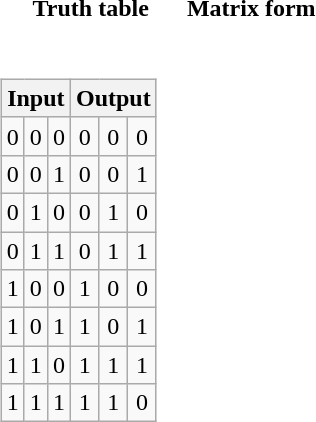<table>
<tr>
<th>Truth table</th>
<th>Matrix form</th>
</tr>
<tr>
<td><br><table class="wikitable">
<tr>
<th colspan="3">Input</th>
<th colspan="3">Output</th>
</tr>
<tr style="text-align:center;">
<td>0</td>
<td>0</td>
<td>0</td>
<td>0</td>
<td>0</td>
<td>0</td>
</tr>
<tr style="text-align:center;">
<td>0</td>
<td>0</td>
<td>1</td>
<td>0</td>
<td>0</td>
<td>1</td>
</tr>
<tr style="text-align:center;">
<td>0</td>
<td>1</td>
<td>0</td>
<td>0</td>
<td>1</td>
<td>0</td>
</tr>
<tr style="text-align:center;">
<td>0</td>
<td>1</td>
<td>1</td>
<td>0</td>
<td>1</td>
<td>1</td>
</tr>
<tr style="text-align:center;">
<td>1</td>
<td>0</td>
<td>0</td>
<td>1</td>
<td>0</td>
<td>0</td>
</tr>
<tr style="text-align:center;">
<td>1</td>
<td>0</td>
<td>1</td>
<td>1</td>
<td>0</td>
<td>1</td>
</tr>
<tr style="text-align:center;">
<td>1</td>
<td>1</td>
<td>0</td>
<td>1</td>
<td>1</td>
<td>1</td>
</tr>
<tr style="text-align:center;">
<td>1</td>
<td>1</td>
<td>1</td>
<td>1</td>
<td>1</td>
<td>0</td>
</tr>
</table>
</td>
<td><br></td>
</tr>
</table>
